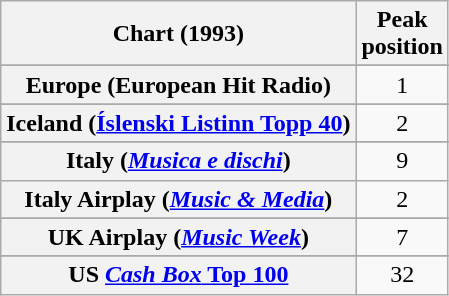<table class="wikitable sortable plainrowheaders" style="text-align:center">
<tr>
<th scope="col">Chart (1993)</th>
<th scope="col">Peak<br>position</th>
</tr>
<tr>
</tr>
<tr>
</tr>
<tr>
</tr>
<tr>
</tr>
<tr>
</tr>
<tr>
<th scope="row">Europe (European Hit Radio)</th>
<td>1</td>
</tr>
<tr>
</tr>
<tr>
</tr>
<tr>
<th scope="row">Iceland (<a href='#'>Íslenski Listinn Topp 40</a>)</th>
<td>2</td>
</tr>
<tr>
</tr>
<tr>
<th scope="row">Italy (<em><a href='#'>Musica e dischi</a></em>)</th>
<td>9</td>
</tr>
<tr>
<th scope="row">Italy Airplay (<em><a href='#'>Music & Media</a></em>)</th>
<td>2</td>
</tr>
<tr>
</tr>
<tr>
</tr>
<tr>
</tr>
<tr>
</tr>
<tr>
<th scope="row">UK Airplay (<em><a href='#'>Music Week</a></em>)</th>
<td>7</td>
</tr>
<tr>
</tr>
<tr>
</tr>
<tr>
</tr>
<tr>
<th scope="row">US <a href='#'><em>Cash Box</em> Top 100</a></th>
<td>32</td>
</tr>
</table>
